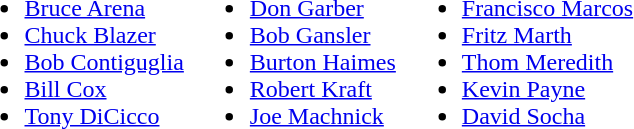<table>
<tr>
<td valign="top"><br><ul><li><a href='#'>Bruce Arena</a></li><li><a href='#'>Chuck Blazer</a></li><li><a href='#'>Bob Contiguglia</a></li><li><a href='#'>Bill Cox</a></li><li><a href='#'>Tony DiCicco</a></li></ul></td>
<td valign="top"><br><ul><li><a href='#'>Don Garber</a></li><li><a href='#'>Bob Gansler</a></li><li><a href='#'>Burton Haimes</a></li><li><a href='#'>Robert Kraft</a></li><li><a href='#'>Joe Machnick</a></li></ul></td>
<td valign="top"><br><ul><li><a href='#'>Francisco Marcos</a></li><li><a href='#'>Fritz Marth</a></li><li><a href='#'>Thom Meredith</a></li><li><a href='#'>Kevin Payne</a></li><li><a href='#'>David Socha</a></li></ul></td>
</tr>
</table>
